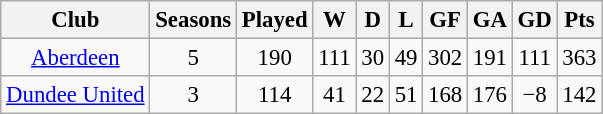<table class="wikitable sortable" style="text-align:center; font-size:95%">
<tr>
<th>Club</th>
<th>Seasons</th>
<th>Played</th>
<th>W</th>
<th>D</th>
<th>L</th>
<th>GF</th>
<th>GA</th>
<th>GD</th>
<th>Pts</th>
</tr>
<tr>
<td><a href='#'>Aberdeen</a></td>
<td>5</td>
<td>190</td>
<td>111</td>
<td>30</td>
<td>49</td>
<td>302</td>
<td>191</td>
<td>111</td>
<td>363</td>
</tr>
<tr>
<td><a href='#'>Dundee United</a></td>
<td>3</td>
<td>114</td>
<td>41</td>
<td>22</td>
<td>51</td>
<td>168</td>
<td>176</td>
<td>−8</td>
<td>142</td>
</tr>
</table>
